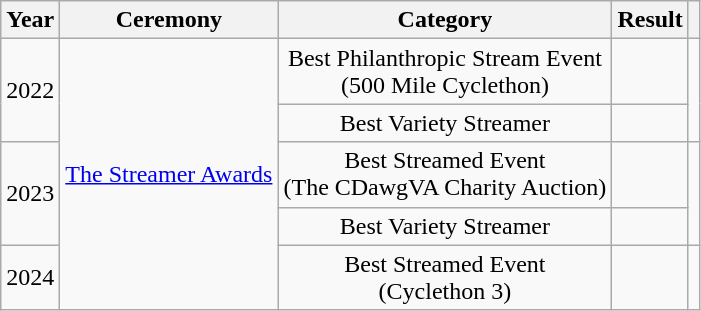<table class="wikitable" style="text-align:center;">
<tr>
<th>Year</th>
<th>Ceremony</th>
<th>Category</th>
<th>Result</th>
<th></th>
</tr>
<tr>
<td rowspan="2">2022</td>
<td rowspan="5"><a href='#'>The Streamer Awards</a></td>
<td>Best Philanthropic Stream Event<br> (500 Mile Cyclethon)</td>
<td></td>
<td rowspan="2"></td>
</tr>
<tr>
<td>Best Variety Streamer</td>
<td></td>
</tr>
<tr>
<td rowspan="2">2023</td>
<td>Best Streamed Event<br>(The CDawgVA Charity Auction)</td>
<td></td>
<td rowspan="2"></td>
</tr>
<tr>
<td>Best Variety Streamer</td>
<td></td>
</tr>
<tr>
<td>2024</td>
<td>Best Streamed Event<br>(Cyclethon 3)</td>
<td></td>
<td></td>
</tr>
</table>
